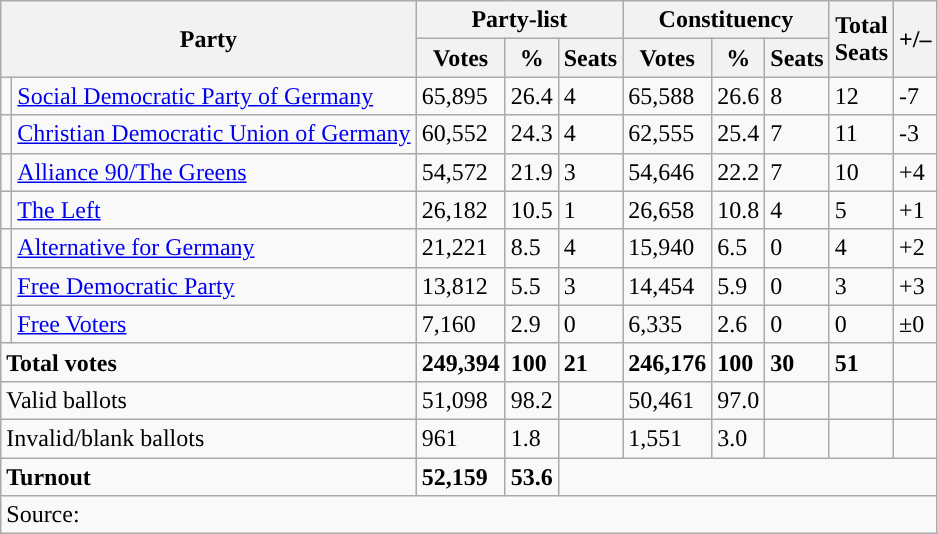<table class="wikitable">
<tr>
<th colspan="2" rowspan="2">Party</th>
<th colspan="3"><strong>Party-list</strong></th>
<th colspan="3"><strong>Constituency</strong></th>
<th rowspan="2">Total<br>Seats</th>
<th rowspan="2">+/–</th>
</tr>
<tr>
<th>Votes</th>
<th>%</th>
<th>Seats</th>
<th>Votes</th>
<th>%</th>
<th>Seats</th>
</tr>
<tr>
<td></td>
<td><a href='#'>Social Democratic Party of Germany</a></td>
<td>65,895</td>
<td>26.4</td>
<td>4</td>
<td>65,588</td>
<td>26.6</td>
<td>8</td>
<td>12</td>
<td>-7</td>
</tr>
<tr>
<td></td>
<td><a href='#'>Christian Democratic Union of Germany</a></td>
<td>60,552</td>
<td>24.3</td>
<td>4</td>
<td>62,555</td>
<td>25.4</td>
<td>7</td>
<td>11</td>
<td>-3</td>
</tr>
<tr>
<td></td>
<td><a href='#'>Alliance 90/The Greens</a></td>
<td>54,572</td>
<td>21.9</td>
<td>3</td>
<td>54,646</td>
<td>22.2</td>
<td>7</td>
<td>10</td>
<td>+4</td>
</tr>
<tr>
<td></td>
<td><a href='#'>The Left</a></td>
<td>26,182</td>
<td>10.5</td>
<td>1</td>
<td>26,658</td>
<td>10.8</td>
<td>4</td>
<td>5</td>
<td>+1</td>
</tr>
<tr>
<td></td>
<td><a href='#'>Alternative for Germany</a></td>
<td>21,221</td>
<td>8.5</td>
<td>4</td>
<td>15,940</td>
<td>6.5</td>
<td>0</td>
<td>4</td>
<td>+2</td>
</tr>
<tr>
<td></td>
<td><a href='#'>Free Democratic Party</a></td>
<td>13,812</td>
<td>5.5</td>
<td>3</td>
<td>14,454</td>
<td>5.9</td>
<td>0</td>
<td>3</td>
<td>+3</td>
</tr>
<tr>
<td></td>
<td><a href='#'>Free Voters</a></td>
<td>7,160</td>
<td>2.9</td>
<td>0</td>
<td>6,335</td>
<td>2.6</td>
<td>0</td>
<td>0</td>
<td>±0</td>
</tr>
<tr>
<td colspan="2"><strong>Total votes</strong></td>
<td><strong>249,394</strong></td>
<td><strong>100</strong></td>
<td><strong>21</strong></td>
<td><strong>246,176</strong></td>
<td><strong>100</strong></td>
<td><strong>30</strong></td>
<td><strong>51</strong></td>
<td></td>
</tr>
<tr>
<td colspan="2">Valid ballots</td>
<td>51,098</td>
<td>98.2</td>
<td></td>
<td>50,461</td>
<td>97.0</td>
<td></td>
<td></td>
<td></td>
</tr>
<tr>
<td colspan="2">Invalid/blank ballots</td>
<td>961</td>
<td>1.8</td>
<td></td>
<td>1,551</td>
<td>3.0</td>
<td></td>
<td></td>
<td></td>
</tr>
<tr>
<td colspan="2"><strong>Turnout</strong></td>
<td><strong>52,159</strong></td>
<td><strong>53.6</strong></td>
<td colspan="6"></td>
</tr>
<tr>
<td colspan="10">Source: </td>
</tr>
</table>
